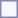<table style="border:1px solid #8888aa; background-color:#f7f8ff; padding:5px; font-size:95%; margin: 0px 12px 12px 0px;">
</table>
